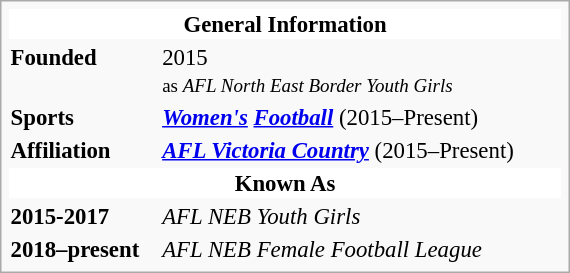<table class="infobox" style="width: 25em; font-size: 95%;">
<tr>
<th style="text-align:center;" colspan="2" bgcolor="White" div style="color:Pink"><strong>General Information</strong></th>
</tr>
<tr style="vertical-align: top;">
<td><strong>Founded</strong></td>
<td>2015<br><small>as <em>AFL North East Border Youth Girls</em></small></td>
</tr>
<tr>
<td><strong>Sports</strong></td>
<td><em> <strong><a href='#'>Women's</a> <a href='#'>Football</a></strong> </em> (2015–Present)</td>
</tr>
<tr>
<td><strong>Affiliation</strong></td>
<td><em> <strong><a href='#'>AFL Victoria Country</a></strong> </em> (2015–Present)</td>
</tr>
<tr>
<th style="text-align:center;" colspan="2" bgcolor="White" div style="color:Pink"><strong>Known As</strong></th>
</tr>
<tr style="vertical-align: top;">
<td><strong>2015-2017</strong></td>
<td><em>AFL NEB Youth Girls</em></td>
</tr>
<tr>
<td><strong>2018–present</strong></td>
<td><em>AFL NEB Female Football League</em></td>
</tr>
</table>
